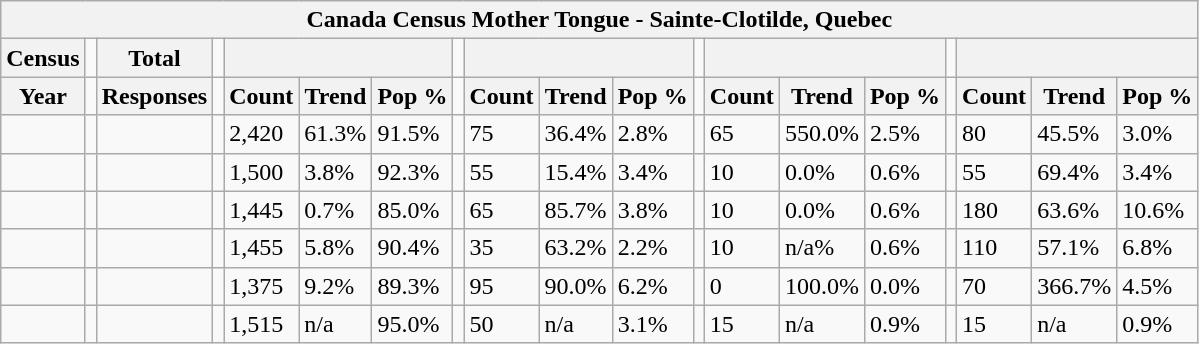<table class="wikitable">
<tr>
<th colspan="19">Canada Census Mother Tongue - Sainte-Clotilde, Quebec</th>
</tr>
<tr>
<th>Census</th>
<td></td>
<th>Total</th>
<td colspan="1"></td>
<th colspan="3"></th>
<td colspan="1"></td>
<th colspan="3"></th>
<td colspan="1"></td>
<th colspan="3"></th>
<td colspan="1"></td>
<th colspan="3"></th>
</tr>
<tr>
<th>Year</th>
<td></td>
<th>Responses</th>
<td></td>
<th>Count</th>
<th>Trend</th>
<th>Pop %</th>
<td></td>
<th>Count</th>
<th>Trend</th>
<th>Pop %</th>
<td></td>
<th>Count</th>
<th>Trend</th>
<th>Pop %</th>
<td></td>
<th>Count</th>
<th>Trend</th>
<th>Pop %</th>
</tr>
<tr>
<td></td>
<td></td>
<td></td>
<td></td>
<td>2,420</td>
<td> 61.3%</td>
<td>91.5%</td>
<td></td>
<td>75</td>
<td> 36.4%</td>
<td>2.8%</td>
<td></td>
<td>65</td>
<td> 550.0%</td>
<td>2.5%</td>
<td></td>
<td>80</td>
<td> 45.5%</td>
<td>3.0%</td>
</tr>
<tr>
<td></td>
<td></td>
<td></td>
<td></td>
<td>1,500</td>
<td> 3.8%</td>
<td>92.3%</td>
<td></td>
<td>55</td>
<td> 15.4%</td>
<td>3.4%</td>
<td></td>
<td>10</td>
<td> 0.0%</td>
<td>0.6%</td>
<td></td>
<td>55</td>
<td> 69.4%</td>
<td>3.4%</td>
</tr>
<tr>
<td></td>
<td></td>
<td></td>
<td></td>
<td>1,445</td>
<td> 0.7%</td>
<td>85.0%</td>
<td></td>
<td>65</td>
<td> 85.7%</td>
<td>3.8%</td>
<td></td>
<td>10</td>
<td> 0.0%</td>
<td>0.6%</td>
<td></td>
<td>180</td>
<td> 63.6%</td>
<td>10.6%</td>
</tr>
<tr>
<td></td>
<td></td>
<td></td>
<td></td>
<td>1,455</td>
<td> 5.8%</td>
<td>90.4%</td>
<td></td>
<td>35</td>
<td> 63.2%</td>
<td>2.2%</td>
<td></td>
<td>10</td>
<td> n/a%</td>
<td>0.6%</td>
<td></td>
<td>110</td>
<td> 57.1%</td>
<td>6.8%</td>
</tr>
<tr>
<td></td>
<td></td>
<td></td>
<td></td>
<td>1,375</td>
<td> 9.2%</td>
<td>89.3%</td>
<td></td>
<td>95</td>
<td> 90.0%</td>
<td>6.2%</td>
<td></td>
<td>0</td>
<td> 100.0%</td>
<td>0.0%</td>
<td></td>
<td>70</td>
<td> 366.7%</td>
<td>4.5%</td>
</tr>
<tr>
<td></td>
<td></td>
<td></td>
<td></td>
<td>1,515</td>
<td>n/a</td>
<td>95.0%</td>
<td></td>
<td>50</td>
<td>n/a</td>
<td>3.1%</td>
<td></td>
<td>15</td>
<td>n/a</td>
<td>0.9%</td>
<td></td>
<td>15</td>
<td>n/a</td>
<td>0.9%</td>
</tr>
</table>
